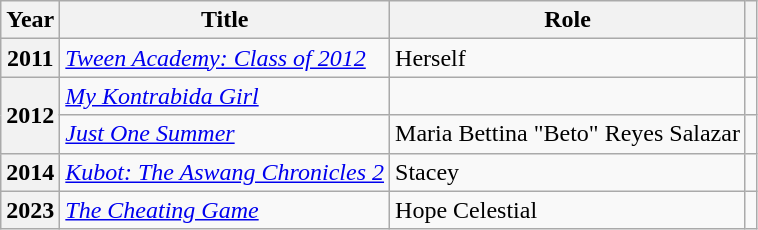<table class="wikitable sortable plainrowheaders">
<tr>
<th scope="col">Year</th>
<th scope="col">Title</th>
<th scope="col">Role</th>
<th scope="col" class="unsortable"></th>
</tr>
<tr>
<th scope=row>2011</th>
<td><em><a href='#'>Tween Academy: Class of 2012</a></em></td>
<td>Herself</td>
<td></td>
</tr>
<tr>
<th scope="row" rowspan="2">2012</th>
<td><em><a href='#'>My Kontrabida Girl</a></em></td>
<td></td>
<td></td>
</tr>
<tr>
<td><em><a href='#'>Just One Summer</a></em></td>
<td>Maria Bettina "Beto" Reyes Salazar</td>
<td></td>
</tr>
<tr>
<th scope="row">2014</th>
<td><em><a href='#'>Kubot: The Aswang Chronicles 2</a></em></td>
<td>Stacey</td>
<td></td>
</tr>
<tr>
<th scope="row">2023</th>
<td><em><a href='#'>The Cheating Game</a></em></td>
<td>Hope Celestial</td>
<td></td>
</tr>
</table>
